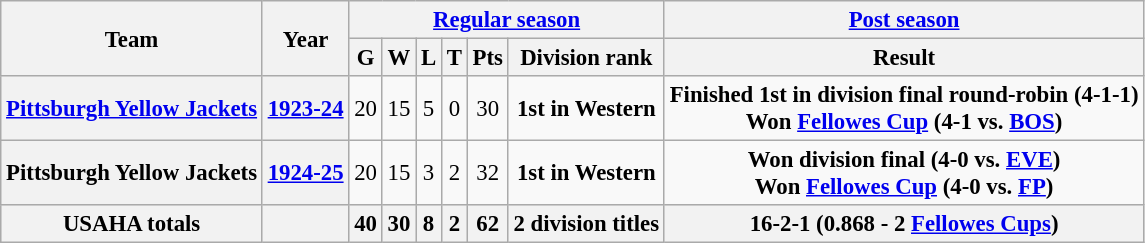<table class="wikitable" style="font-size: 95%; text-align:center;">
<tr>
<th rowspan="2">Team</th>
<th rowspan="2">Year</th>
<th colspan="6"><a href='#'>Regular season</a></th>
<th colspan="1"><a href='#'>Post season</a></th>
</tr>
<tr>
<th>G</th>
<th>W</th>
<th>L</th>
<th>T</th>
<th>Pts</th>
<th>Division rank</th>
<th>Result</th>
</tr>
<tr>
<th><a href='#'>Pittsburgh Yellow Jackets</a></th>
<th><a href='#'>1923-24</a></th>
<td>20</td>
<td>15</td>
<td>5</td>
<td>0</td>
<td>30</td>
<td><strong>1st in Western</strong></td>
<td><strong>Finished 1st in division final round-robin (4-1-1) <br> Won <a href='#'>Fellowes Cup</a> (4-1 vs. <a href='#'>BOS</a>)</strong></td>
</tr>
<tr>
<th>Pittsburgh Yellow Jackets</th>
<th><a href='#'>1924-25</a></th>
<td>20</td>
<td>15</td>
<td>3</td>
<td>2</td>
<td>32</td>
<td><strong>1st in Western</strong></td>
<td><strong>Won division final (4-0 vs. <a href='#'>EVE</a>) <br> Won <a href='#'>Fellowes Cup</a> (4-0 vs. <a href='#'>FP</a>)</strong></td>
</tr>
<tr align="centre" bgcolor="#dddddd">
<th>USAHA totals</th>
<th></th>
<th>40</th>
<th>30</th>
<th>8</th>
<th>2</th>
<th>62</th>
<th>2 division titles</th>
<th>16-2-1 (0.868 - 2 <a href='#'>Fellowes Cups</a>)</th>
</tr>
</table>
